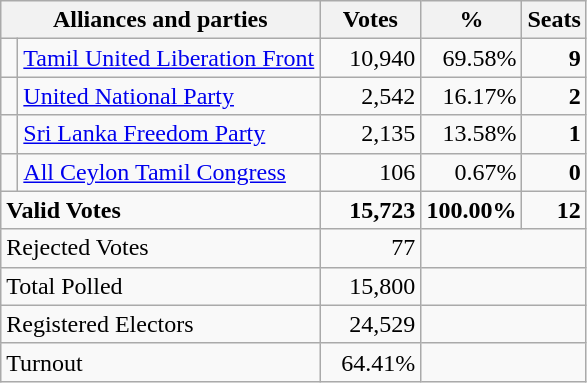<table class="wikitable" border="1" style="text-align:right;">
<tr>
<th valign=bottom align=left colspan=2>Alliances and parties</th>
<th valign=bottom align=center width="60">Votes</th>
<th valign=bottom align=center width="50">%</th>
<th valign=bottom align=center>Seats</th>
</tr>
<tr>
<td bgcolor=> </td>
<td align=left><a href='#'>Tamil United Liberation Front</a></td>
<td>10,940</td>
<td>69.58%</td>
<td><strong>9</strong></td>
</tr>
<tr>
<td bgcolor=> </td>
<td align=left><a href='#'>United National Party</a></td>
<td>2,542</td>
<td>16.17%</td>
<td><strong>2</strong></td>
</tr>
<tr>
<td bgcolor=> </td>
<td align=left><a href='#'>Sri Lanka Freedom Party</a></td>
<td>2,135</td>
<td>13.58%</td>
<td><strong>1</strong></td>
</tr>
<tr>
<td bgcolor=> </td>
<td align=left><a href='#'>All Ceylon Tamil Congress</a></td>
<td>106</td>
<td>0.67%</td>
<td><strong>0</strong></td>
</tr>
<tr>
<td colspan=2 align=left><strong>Valid Votes</strong></td>
<td><strong>15,723</strong></td>
<td><strong>100.00%</strong></td>
<td><strong>12</strong></td>
</tr>
<tr>
<td colspan=2 align=left>Rejected Votes</td>
<td>77</td>
<td colspan=2></td>
</tr>
<tr>
<td colspan=2 align=left>Total Polled</td>
<td>15,800</td>
<td colspan=2></td>
</tr>
<tr>
<td colspan=2 align=left>Registered Electors</td>
<td>24,529</td>
<td colspan=2></td>
</tr>
<tr>
<td colspan=2 align=left>Turnout</td>
<td>64.41%</td>
<td colspan=2></td>
</tr>
</table>
